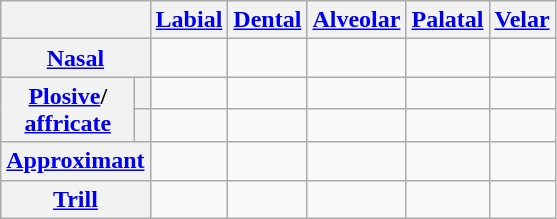<table class="wikitable" style="text-align: center;">
<tr>
<th colspan="2"></th>
<th scope="col"><a href='#'>Labial</a></th>
<th scope="col"><a href='#'>Dental</a></th>
<th scope="col"><a href='#'>Alveolar</a></th>
<th scope="col"><a href='#'>Palatal</a></th>
<th scope="col"><a href='#'>Velar</a></th>
</tr>
<tr>
<th colspan="2" scope="row"><a href='#'>Nasal</a></th>
<td></td>
<td></td>
<td></td>
<td></td>
<td></td>
</tr>
<tr>
<th rowspan="2" scope="row"><a href='#'>Plosive</a>/<br><a href='#'>affricate</a></th>
<th scope="row"></th>
<td></td>
<td></td>
<td></td>
<td></td>
<td></td>
</tr>
<tr>
<th scope="row"></th>
<td></td>
<td></td>
<td></td>
<td></td>
<td></td>
</tr>
<tr>
<th colspan="2" scope="row"><a href='#'>Approximant</a></th>
<td></td>
<td></td>
<td></td>
<td></td>
<td></td>
</tr>
<tr>
<th colspan="2" scope="row"><a href='#'>Trill</a></th>
<td></td>
<td></td>
<td></td>
<td></td>
<td></td>
</tr>
</table>
